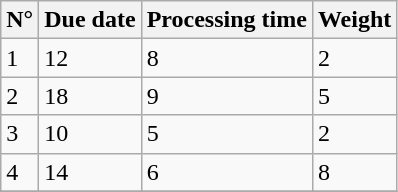<table class="wikitable alternance">
<tr>
<th scope="col">N°</th>
<th scope="col">Due date</th>
<th scope="col">Processing time</th>
<th scope="col">Weight</th>
</tr>
<tr>
<td>1</td>
<td>12</td>
<td>8</td>
<td>2</td>
</tr>
<tr>
<td>2</td>
<td>18</td>
<td>9</td>
<td>5</td>
</tr>
<tr>
<td>3</td>
<td>10</td>
<td>5</td>
<td>2</td>
</tr>
<tr>
<td>4</td>
<td>14</td>
<td>6</td>
<td>8</td>
</tr>
<tr>
</tr>
</table>
